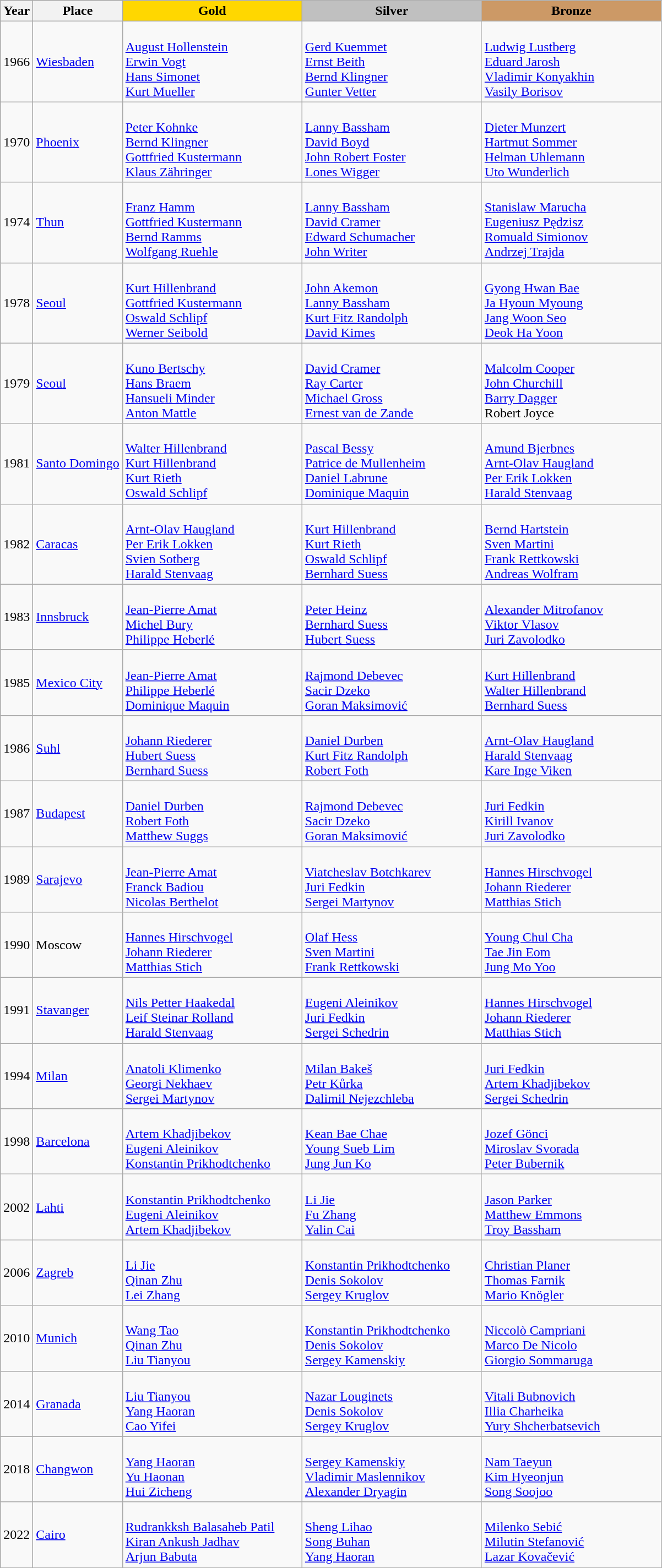<table class="wikitable">
<tr>
<th>Year</th>
<th>Place</th>
<th style="background:gold; width:210px;">Gold</th>
<th style="background:silver; width:210px;">Silver</th>
<th style="background:#c96; width:210px;">Bronze</th>
</tr>
<tr>
<td>1966</td>
<td><a href='#'>Wiesbaden</a></td>
<td><br><a href='#'>August Hollenstein</a><br><a href='#'>Erwin Vogt</a><br><a href='#'>Hans Simonet</a><br><a href='#'>Kurt Mueller</a></td>
<td><br><a href='#'>Gerd Kuemmet</a><br><a href='#'>Ernst Beith</a><br><a href='#'>Bernd Klingner</a><br><a href='#'>Gunter Vetter</a></td>
<td><br><a href='#'>Ludwig Lustberg</a><br><a href='#'>Eduard Jarosh</a><br><a href='#'>Vladimir Konyakhin</a><br><a href='#'>Vasily Borisov</a></td>
</tr>
<tr>
<td>1970</td>
<td><a href='#'>Phoenix</a></td>
<td><br><a href='#'>Peter Kohnke</a><br><a href='#'>Bernd Klingner</a><br><a href='#'>Gottfried Kustermann</a><br><a href='#'>Klaus Zähringer</a></td>
<td><br><a href='#'>Lanny Bassham</a><br><a href='#'>David Boyd</a><br><a href='#'>John Robert Foster</a><br><a href='#'>Lones Wigger</a></td>
<td><br><a href='#'>Dieter Munzert</a><br><a href='#'>Hartmut Sommer</a><br><a href='#'>Helman Uhlemann</a><br><a href='#'>Uto Wunderlich</a></td>
</tr>
<tr>
<td>1974</td>
<td><a href='#'>Thun</a></td>
<td><br><a href='#'>Franz Hamm</a><br><a href='#'>Gottfried Kustermann</a><br><a href='#'>Bernd Ramms</a><br><a href='#'>Wolfgang Ruehle</a></td>
<td><br><a href='#'>Lanny Bassham</a><br><a href='#'>David Cramer</a><br><a href='#'>Edward Schumacher</a><br><a href='#'>John Writer</a></td>
<td><br><a href='#'>Stanislaw Marucha</a><br><a href='#'>Eugeniusz Pędzisz</a><br><a href='#'>Romuald Simionov</a><br><a href='#'>Andrzej Trajda</a></td>
</tr>
<tr>
<td>1978</td>
<td><a href='#'>Seoul</a></td>
<td><br><a href='#'>Kurt Hillenbrand</a><br><a href='#'>Gottfried Kustermann</a><br><a href='#'>Oswald Schlipf</a><br><a href='#'>Werner Seibold</a></td>
<td><br><a href='#'>John Akemon</a><br><a href='#'>Lanny Bassham</a><br><a href='#'>Kurt Fitz Randolph</a><br><a href='#'>David Kimes</a></td>
<td><br><a href='#'>Gyong Hwan Bae</a><br><a href='#'>Ja Hyoun Myoung</a><br><a href='#'>Jang Woon Seo</a><br><a href='#'>Deok Ha Yoon</a></td>
</tr>
<tr>
<td>1979</td>
<td><a href='#'>Seoul</a></td>
<td><br><a href='#'>Kuno Bertschy</a><br><a href='#'>Hans Braem</a><br><a href='#'>Hansueli Minder</a><br><a href='#'>Anton Mattle</a></td>
<td><br><a href='#'>David Cramer</a><br><a href='#'>Ray Carter</a><br><a href='#'>Michael Gross</a><br><a href='#'>Ernest van de Zande</a></td>
<td><br><a href='#'>Malcolm Cooper</a><br><a href='#'>John Churchill</a><br><a href='#'>Barry Dagger</a><br>Robert Joyce</td>
</tr>
<tr>
<td>1981</td>
<td><a href='#'>Santo Domingo</a></td>
<td><br><a href='#'>Walter Hillenbrand</a><br><a href='#'>Kurt Hillenbrand</a><br><a href='#'>Kurt Rieth</a><br><a href='#'>Oswald Schlipf</a></td>
<td><br><a href='#'>Pascal Bessy</a><br><a href='#'>Patrice de Mullenheim</a><br><a href='#'>Daniel Labrune</a><br><a href='#'>Dominique Maquin</a></td>
<td><br><a href='#'>Amund Bjerbnes</a><br><a href='#'>Arnt-Olav Haugland</a><br><a href='#'>Per Erik Lokken</a><br><a href='#'>Harald Stenvaag</a></td>
</tr>
<tr>
<td>1982</td>
<td><a href='#'>Caracas</a></td>
<td><br><a href='#'>Arnt-Olav Haugland</a><br><a href='#'>Per Erik Lokken</a><br><a href='#'>Svien Sotberg</a><br><a href='#'>Harald Stenvaag</a></td>
<td><br><a href='#'>Kurt Hillenbrand</a><br><a href='#'>Kurt Rieth</a><br><a href='#'>Oswald Schlipf</a><br><a href='#'>Bernhard Suess</a></td>
<td><br><a href='#'>Bernd Hartstein</a><br><a href='#'>Sven Martini</a><br><a href='#'>Frank Rettkowski</a><br><a href='#'>Andreas Wolfram</a></td>
</tr>
<tr>
<td>1983</td>
<td><a href='#'>Innsbruck</a></td>
<td><br><a href='#'>Jean-Pierre Amat</a><br><a href='#'>Michel Bury</a><br><a href='#'>Philippe Heberlé</a></td>
<td><br><a href='#'>Peter Heinz</a><br><a href='#'>Bernhard Suess</a><br><a href='#'>Hubert Suess</a></td>
<td><br><a href='#'>Alexander Mitrofanov</a><br><a href='#'>Viktor Vlasov</a><br><a href='#'>Juri Zavolodko</a></td>
</tr>
<tr>
<td>1985</td>
<td><a href='#'>Mexico City</a></td>
<td><br><a href='#'>Jean-Pierre Amat</a><br><a href='#'>Philippe Heberlé</a><br><a href='#'>Dominique Maquin</a></td>
<td><br><a href='#'>Rajmond Debevec</a><br><a href='#'>Sacir Dzeko</a><br><a href='#'>Goran Maksimović</a></td>
<td><br><a href='#'>Kurt Hillenbrand</a><br><a href='#'>Walter Hillenbrand</a><br><a href='#'>Bernhard Suess</a></td>
</tr>
<tr>
<td>1986</td>
<td><a href='#'>Suhl</a></td>
<td><br><a href='#'>Johann Riederer</a><br><a href='#'>Hubert Suess</a><br><a href='#'>Bernhard Suess</a></td>
<td><br><a href='#'>Daniel Durben</a><br><a href='#'>Kurt Fitz Randolph</a><br><a href='#'>Robert Foth</a></td>
<td><br><a href='#'>Arnt-Olav Haugland</a><br><a href='#'>Harald Stenvaag</a><br><a href='#'>Kare Inge Viken</a></td>
</tr>
<tr>
<td>1987</td>
<td><a href='#'>Budapest</a></td>
<td><br><a href='#'>Daniel Durben</a><br><a href='#'>Robert Foth</a><br><a href='#'>Matthew Suggs</a></td>
<td><br><a href='#'>Rajmond Debevec</a><br><a href='#'>Sacir Dzeko</a><br><a href='#'>Goran Maksimović</a></td>
<td><br><a href='#'>Juri Fedkin</a><br><a href='#'>Kirill Ivanov</a><br><a href='#'>Juri Zavolodko</a></td>
</tr>
<tr>
<td>1989</td>
<td><a href='#'>Sarajevo</a></td>
<td><br><a href='#'>Jean-Pierre Amat</a><br><a href='#'>Franck Badiou</a><br><a href='#'>Nicolas Berthelot</a></td>
<td><br><a href='#'>Viatcheslav Botchkarev</a><br><a href='#'>Juri Fedkin</a><br><a href='#'>Sergei Martynov</a></td>
<td><br><a href='#'>Hannes Hirschvogel</a><br><a href='#'>Johann Riederer</a><br><a href='#'>Matthias Stich</a></td>
</tr>
<tr>
<td>1990</td>
<td>Moscow</td>
<td><br><a href='#'>Hannes Hirschvogel</a><br><a href='#'>Johann Riederer</a><br><a href='#'>Matthias Stich</a></td>
<td><br><a href='#'>Olaf Hess</a><br><a href='#'>Sven Martini</a><br><a href='#'>Frank Rettkowski</a></td>
<td><br><a href='#'>Young Chul Cha</a><br><a href='#'>Tae Jin Eom</a><br><a href='#'>Jung Mo Yoo</a></td>
</tr>
<tr>
<td>1991</td>
<td><a href='#'>Stavanger</a></td>
<td><br><a href='#'>Nils Petter Haakedal</a><br><a href='#'>Leif Steinar Rolland</a><br><a href='#'>Harald Stenvaag</a></td>
<td><br><a href='#'>Eugeni Aleinikov</a><br><a href='#'>Juri Fedkin</a><br><a href='#'>Sergei Schedrin</a></td>
<td><br><a href='#'>Hannes Hirschvogel</a><br><a href='#'>Johann Riederer</a><br><a href='#'>Matthias Stich</a></td>
</tr>
<tr>
<td>1994</td>
<td><a href='#'>Milan</a></td>
<td><br><a href='#'>Anatoli Klimenko</a><br><a href='#'>Georgi Nekhaev</a><br><a href='#'>Sergei Martynov</a></td>
<td><br><a href='#'>Milan Bakeš</a><br><a href='#'>Petr Kůrka</a><br><a href='#'>Dalimil Nejezchleba</a></td>
<td><br><a href='#'>Juri Fedkin</a><br><a href='#'>Artem Khadjibekov</a><br><a href='#'>Sergei Schedrin</a></td>
</tr>
<tr>
<td>1998</td>
<td><a href='#'>Barcelona</a></td>
<td><br><a href='#'>Artem Khadjibekov</a><br><a href='#'>Eugeni Aleinikov</a><br><a href='#'>Konstantin Prikhodtchenko</a></td>
<td><br><a href='#'>Kean Bae Chae</a><br><a href='#'>Young Sueb Lim</a><br><a href='#'>Jung Jun Ko</a></td>
<td><br><a href='#'>Jozef Gönci</a><br><a href='#'>Miroslav Svorada</a><br><a href='#'>Peter Bubernik</a></td>
</tr>
<tr>
<td>2002</td>
<td><a href='#'>Lahti</a></td>
<td><br><a href='#'>Konstantin Prikhodtchenko</a><br><a href='#'>Eugeni Aleinikov</a><br><a href='#'>Artem Khadjibekov</a></td>
<td><br><a href='#'>Li Jie</a><br><a href='#'>Fu Zhang</a><br><a href='#'>Yalin Cai</a></td>
<td><br><a href='#'>Jason Parker</a><br><a href='#'>Matthew Emmons</a><br><a href='#'>Troy Bassham</a></td>
</tr>
<tr>
<td>2006</td>
<td><a href='#'>Zagreb</a></td>
<td><br><a href='#'>Li Jie</a><br><a href='#'>Qinan Zhu</a><br><a href='#'>Lei Zhang</a></td>
<td><br><a href='#'>Konstantin Prikhodtchenko</a><br><a href='#'>Denis Sokolov</a><br><a href='#'>Sergey Kruglov</a></td>
<td><br><a href='#'>Christian Planer</a><br><a href='#'>Thomas Farnik</a><br><a href='#'>Mario Knögler</a></td>
</tr>
<tr>
<td>2010</td>
<td><a href='#'>Munich</a></td>
<td><br><a href='#'>Wang Tao</a><br><a href='#'>Qinan Zhu</a><br><a href='#'>Liu Tianyou</a></td>
<td><br><a href='#'>Konstantin Prikhodtchenko</a><br><a href='#'>Denis Sokolov</a><br><a href='#'>Sergey Kamenskiy</a></td>
<td><br><a href='#'>Niccolò Campriani</a><br><a href='#'>Marco De Nicolo</a><br><a href='#'>Giorgio Sommaruga</a></td>
</tr>
<tr>
<td>2014</td>
<td><a href='#'>Granada</a></td>
<td><br><a href='#'>Liu Tianyou</a><br><a href='#'>Yang Haoran</a><br><a href='#'>Cao Yifei</a></td>
<td><br><a href='#'>Nazar Louginets</a><br><a href='#'>Denis Sokolov</a><br><a href='#'>Sergey Kruglov</a></td>
<td><br><a href='#'>Vitali Bubnovich</a><br><a href='#'>Illia Charheika</a><br><a href='#'>Yury Shcherbatsevich</a></td>
</tr>
<tr>
<td>2018</td>
<td><a href='#'>Changwon</a></td>
<td><br><a href='#'>Yang Haoran</a><br><a href='#'>Yu Haonan</a><br><a href='#'>Hui Zicheng</a></td>
<td><br><a href='#'>Sergey Kamenskiy</a><br><a href='#'>Vladimir Maslennikov</a><br><a href='#'>Alexander Dryagin</a></td>
<td><br><a href='#'>Nam Taeyun</a><br><a href='#'>Kim Hyeonjun</a><br><a href='#'>Song Soojoo</a></td>
</tr>
<tr>
<td>2022</td>
<td><a href='#'>Cairo</a></td>
<td><br><a href='#'>Rudrankksh Balasaheb Patil</a><br><a href='#'>Kiran Ankush Jadhav</a><br><a href='#'>Arjun Babuta</a></td>
<td><br><a href='#'>Sheng Lihao</a><br><a href='#'>Song Buhan</a><br><a href='#'>Yang Haoran</a></td>
<td><br><a href='#'>Milenko Sebić</a><br><a href='#'>Milutin Stefanović</a><br><a href='#'>Lazar Kovačević</a></td>
</tr>
<tr>
</tr>
</table>
